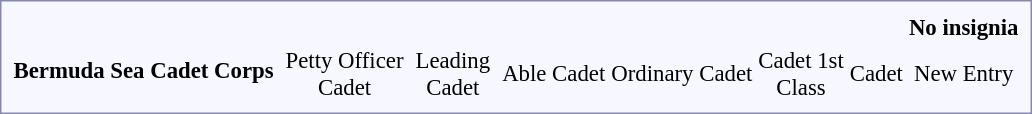<table style="border:1px solid #8888aa; background-color:#f7f8ff; padding:5px; font-size:95%; margin: 0px 12px 12px 0px;">
<tr style="text-align:center;">
<th rowspan=3><br>Bermuda Sea Cadet Corps</th>
<td rowspan=2 colspan=1></td>
<td></td>
<td rowspan=2 colspan=2></td>
<td></td>
<td rowspan=2 colspan=2></td>
<td></td>
<td></td>
<td></td>
<td></td>
<td><strong>No insignia</strong></td>
</tr>
<tr style="text-align:center;">
<td>Petty Officer<br>Cadet</td>
<td>Leading<br>Cadet</td>
<td>Able Cadet</td>
<td>Ordinary Cadet</td>
<td>Cadet 1st<br>Class</td>
<td>Cadet</td>
<td>New Entry</td>
</tr>
</table>
